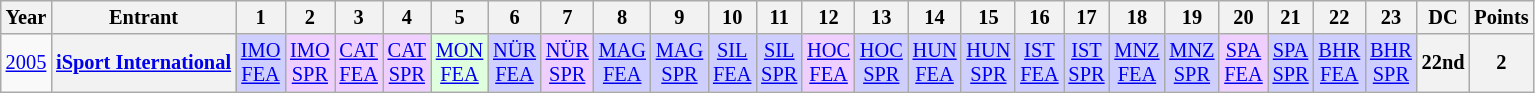<table class="wikitable" style="text-align:center; font-size:85%">
<tr>
<th>Year</th>
<th>Entrant</th>
<th>1</th>
<th>2</th>
<th>3</th>
<th>4</th>
<th>5</th>
<th>6</th>
<th>7</th>
<th>8</th>
<th>9</th>
<th>10</th>
<th>11</th>
<th>12</th>
<th>13</th>
<th>14</th>
<th>15</th>
<th>16</th>
<th>17</th>
<th>18</th>
<th>19</th>
<th>20</th>
<th>21</th>
<th>22</th>
<th>23</th>
<th>DC</th>
<th>Points</th>
</tr>
<tr>
<td><a href='#'>2005</a></td>
<th nowrap><a href='#'>iSport International</a></th>
<td style="background:#CFCFFF;"><a href='#'>IMO<br>FEA</a><br></td>
<td style="background:#EFCFFF;"><a href='#'>IMO<br>SPR</a><br></td>
<td style="background:#EFCFFF;"><a href='#'>CAT<br>FEA</a><br></td>
<td style="background:#EFCFFF;"><a href='#'>CAT<br>SPR</a><br></td>
<td style="background:#DFFFDF;"><a href='#'>MON<br>FEA</a><br></td>
<td style="background:#CFCFFF;"><a href='#'>NÜR<br>FEA</a><br></td>
<td style="background:#EFCFFF;"><a href='#'>NÜR<br>SPR</a><br></td>
<td style="background:#CFCFFF;"><a href='#'>MAG<br>FEA</a><br></td>
<td style="background:#CFCFFF;"><a href='#'>MAG<br>SPR</a><br></td>
<td style="background:#CFCFFF;"><a href='#'>SIL<br>FEA</a><br></td>
<td style="background:#CFCFFF;"><a href='#'>SIL<br>SPR</a><br></td>
<td style="background:#EFCFFF;"><a href='#'>HOC<br>FEA</a><br></td>
<td style="background:#CFCFFF;"><a href='#'>HOC<br>SPR</a><br></td>
<td style="background:#CFCFFF;"><a href='#'>HUN<br>FEA</a><br></td>
<td style="background:#CFCFFF;"><a href='#'>HUN<br>SPR</a><br></td>
<td style="background:#CFCFFF;"><a href='#'>IST<br>FEA</a><br></td>
<td style="background:#CFCFFF;"><a href='#'>IST<br>SPR</a><br></td>
<td style="background:#CFCFFF;"><a href='#'>MNZ<br>FEA</a><br></td>
<td style="background:#CFCFFF;"><a href='#'>MNZ<br>SPR</a><br></td>
<td style="background:#EFCFFF;"><a href='#'>SPA<br>FEA</a><br></td>
<td style="background:#CFCFFF;"><a href='#'>SPA<br>SPR</a><br></td>
<td style="background:#CFCFFF;"><a href='#'>BHR<br>FEA</a><br></td>
<td style="background:#CFCFFF;"><a href='#'>BHR<br>SPR</a><br></td>
<th>22nd</th>
<th>2</th>
</tr>
</table>
